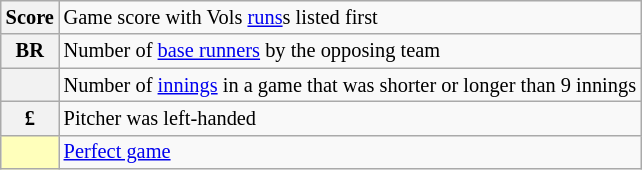<table class="wikitable plainrowheaders" style="font-size:85%">
<tr>
<th scope="row" style="text-align:center"><strong>Score</strong></th>
<td>Game score with Vols <a href='#'>runs</a>s listed first</td>
</tr>
<tr>
<th scope="row" style="text-align:center"><strong>BR</strong></th>
<td>Number of <a href='#'>base runners</a> by the opposing team</td>
</tr>
<tr>
<th scope="row" style="text-align:center"></th>
<td>Number of <a href='#'>innings</a> in a game that was shorter or longer than 9 innings</td>
</tr>
<tr>
<th scope="row" style="text-align:center">£</th>
<td>Pitcher was left-handed</td>
</tr>
<tr>
<th scope="row" style="text-align:center; background-color:#ffffbb"></th>
<td><a href='#'>Perfect game</a></td>
</tr>
</table>
